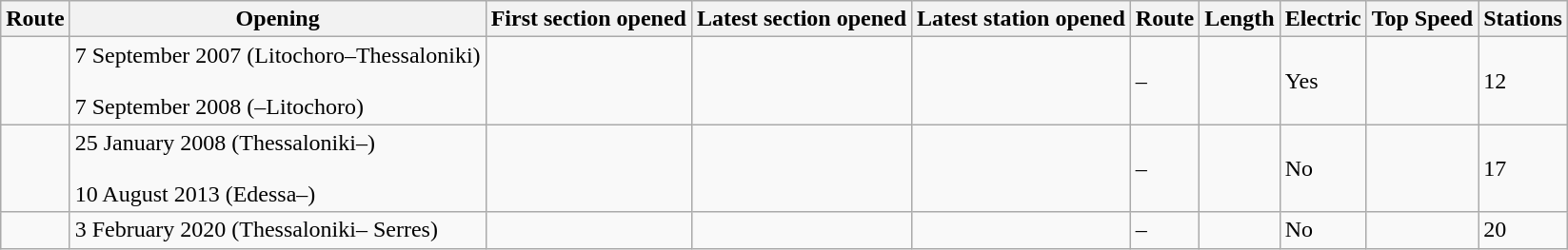<table class=wikitable>
<tr>
<th>Route</th>
<th>Opening</th>
<th>First section opened</th>
<th>Latest section opened</th>
<th>Latest station opened</th>
<th>Route</th>
<th>Length</th>
<th>Electric</th>
<th>Top Speed</th>
<th>Stations</th>
</tr>
<tr>
<td></td>
<td>7 September 2007 (Litochoro–Thessaloniki)<br><br>7 September 2008 (–Litochoro)</td>
<td></td>
<td></td>
<td></td>
<td>–</td>
<td></td>
<td>Yes</td>
<td></td>
<td>12</td>
</tr>
<tr>
<td></td>
<td>25 January 2008 (Thessaloniki–)<br><br>10 August 2013 (Edessa–)</td>
<td></td>
<td></td>
<td></td>
<td>–</td>
<td></td>
<td>No</td>
<td></td>
<td>17</td>
</tr>
<tr>
<td></td>
<td>3 February 2020 (Thessaloniki– Serres)</td>
<td></td>
<td></td>
<td></td>
<td>–</td>
<td></td>
<td>No</td>
<td></td>
<td>20</td>
</tr>
</table>
